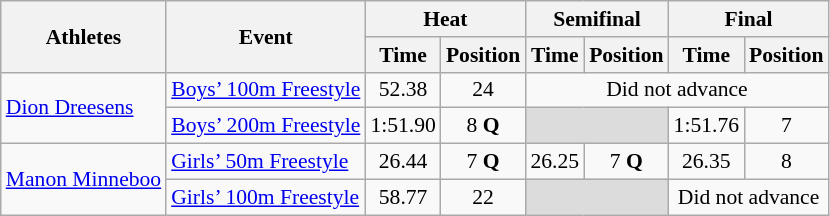<table class="wikitable" border="1" style="font-size:90%">
<tr>
<th rowspan=2>Athletes</th>
<th rowspan=2>Event</th>
<th colspan=2>Heat</th>
<th colspan=2>Semifinal</th>
<th colspan=2>Final</th>
</tr>
<tr>
<th>Time</th>
<th>Position</th>
<th>Time</th>
<th>Position</th>
<th>Time</th>
<th>Position</th>
</tr>
<tr>
<td rowspan=2><a href='#'>Dion Dreesens</a></td>
<td><a href='#'>Boys’ 100m Freestyle</a></td>
<td align=center>52.38</td>
<td align=center>24</td>
<td colspan="4" align=center>Did not advance</td>
</tr>
<tr>
<td><a href='#'>Boys’ 200m Freestyle</a></td>
<td align=center>1:51.90</td>
<td align=center>8 <strong>Q</strong></td>
<td colspan=2 bgcolor=#DCDCDC></td>
<td align=center>1:51.76</td>
<td align=center>7</td>
</tr>
<tr>
<td rowspan=2><a href='#'>Manon Minneboo</a></td>
<td><a href='#'>Girls’ 50m Freestyle</a></td>
<td align=center>26.44</td>
<td align=center>7 <strong>Q</strong></td>
<td align=center>26.25</td>
<td align=center>7 <strong>Q</strong></td>
<td align=center>26.35</td>
<td align=center>8</td>
</tr>
<tr>
<td><a href='#'>Girls’ 100m Freestyle</a></td>
<td align=center>58.77</td>
<td align=center>22</td>
<td colspan=2 bgcolor=#DCDCDC></td>
<td colspan="2" align=center>Did not advance</td>
</tr>
</table>
